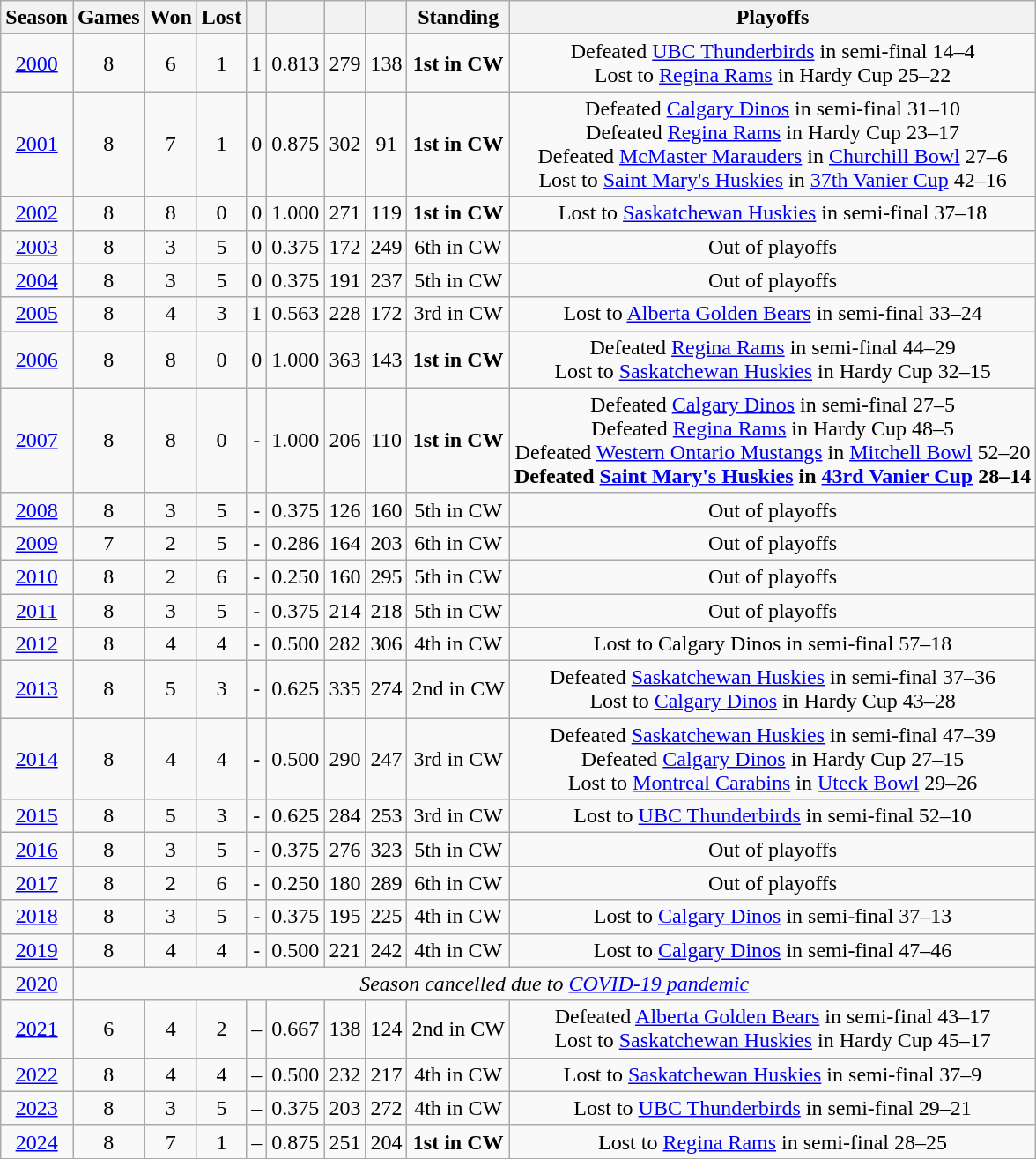<table class="wikitable" style="text-align:center">
<tr>
<th>Season</th>
<th>Games</th>
<th>Won</th>
<th>Lost</th>
<th></th>
<th></th>
<th></th>
<th></th>
<th>Standing</th>
<th>Playoffs</th>
</tr>
<tr>
<td><a href='#'>2000</a></td>
<td>8</td>
<td>6</td>
<td>1</td>
<td>1</td>
<td>0.813</td>
<td>279</td>
<td>138</td>
<td><strong>1st in CW</strong></td>
<td>Defeated <a href='#'>UBC Thunderbirds</a> in semi-final 14–4<br>Lost to <a href='#'>Regina Rams</a> in Hardy Cup 25–22</td>
</tr>
<tr>
<td><a href='#'>2001</a></td>
<td>8</td>
<td>7</td>
<td>1</td>
<td>0</td>
<td>0.875</td>
<td>302</td>
<td>91</td>
<td><strong>1st in CW</strong></td>
<td>Defeated <a href='#'>Calgary Dinos</a> in semi-final 31–10<br>Defeated <a href='#'>Regina Rams</a> in Hardy Cup 23–17<br>Defeated <a href='#'>McMaster Marauders</a> in <a href='#'>Churchill Bowl</a> 27–6<br>Lost to <a href='#'>Saint Mary's Huskies</a> in <a href='#'>37th Vanier Cup</a> 42–16</td>
</tr>
<tr>
<td><a href='#'>2002</a></td>
<td>8</td>
<td>8</td>
<td>0</td>
<td>0</td>
<td>1.000</td>
<td>271</td>
<td>119</td>
<td><strong>1st in CW</strong></td>
<td>Lost to <a href='#'>Saskatchewan Huskies</a> in semi-final 37–18</td>
</tr>
<tr>
<td><a href='#'>2003</a></td>
<td>8</td>
<td>3</td>
<td>5</td>
<td>0</td>
<td>0.375</td>
<td>172</td>
<td>249</td>
<td>6th in CW</td>
<td>Out of playoffs</td>
</tr>
<tr>
<td><a href='#'>2004</a></td>
<td>8</td>
<td>3</td>
<td>5</td>
<td>0</td>
<td>0.375</td>
<td>191</td>
<td>237</td>
<td>5th in CW</td>
<td>Out of playoffs</td>
</tr>
<tr>
<td><a href='#'>2005</a></td>
<td>8</td>
<td>4</td>
<td>3</td>
<td>1</td>
<td>0.563</td>
<td>228</td>
<td>172</td>
<td>3rd in CW</td>
<td>Lost to <a href='#'>Alberta Golden Bears</a> in semi-final 33–24</td>
</tr>
<tr>
<td><a href='#'>2006</a></td>
<td>8</td>
<td>8</td>
<td>0</td>
<td>0</td>
<td>1.000</td>
<td>363</td>
<td>143</td>
<td><strong>1st in CW</strong></td>
<td>Defeated <a href='#'>Regina Rams</a> in semi-final 44–29<br>Lost to <a href='#'>Saskatchewan Huskies</a> in Hardy Cup 32–15</td>
</tr>
<tr>
<td><a href='#'>2007</a></td>
<td>8</td>
<td>8</td>
<td>0</td>
<td>-</td>
<td>1.000</td>
<td>206</td>
<td>110</td>
<td><strong>1st in CW</strong></td>
<td>Defeated <a href='#'>Calgary Dinos</a> in semi-final 27–5<br>Defeated <a href='#'>Regina Rams</a> in Hardy Cup 48–5<br>Defeated <a href='#'>Western Ontario Mustangs</a> in <a href='#'>Mitchell Bowl</a> 52–20<br><strong>Defeated <a href='#'>Saint Mary's Huskies</a> in <a href='#'>43rd Vanier Cup</a> 28–14</strong></td>
</tr>
<tr>
<td><a href='#'>2008</a></td>
<td>8</td>
<td>3</td>
<td>5</td>
<td>-</td>
<td>0.375</td>
<td>126</td>
<td>160</td>
<td>5th in CW</td>
<td>Out of playoffs</td>
</tr>
<tr>
<td><a href='#'>2009</a></td>
<td>7</td>
<td>2</td>
<td>5</td>
<td>-</td>
<td>0.286</td>
<td>164</td>
<td>203</td>
<td>6th in CW</td>
<td>Out of playoffs</td>
</tr>
<tr>
<td><a href='#'>2010</a></td>
<td>8</td>
<td>2</td>
<td>6</td>
<td>-</td>
<td>0.250</td>
<td>160</td>
<td>295</td>
<td>5th in CW</td>
<td>Out of playoffs</td>
</tr>
<tr>
<td><a href='#'>2011</a></td>
<td>8</td>
<td>3</td>
<td>5</td>
<td>-</td>
<td>0.375</td>
<td>214</td>
<td>218</td>
<td>5th in CW</td>
<td>Out of playoffs</td>
</tr>
<tr>
<td><a href='#'>2012</a></td>
<td>8</td>
<td>4</td>
<td>4</td>
<td>-</td>
<td>0.500</td>
<td>282</td>
<td>306</td>
<td>4th in CW</td>
<td>Lost to Calgary Dinos in semi-final 57–18</td>
</tr>
<tr>
<td><a href='#'>2013</a></td>
<td>8</td>
<td>5</td>
<td>3</td>
<td>-</td>
<td>0.625</td>
<td>335</td>
<td>274</td>
<td>2nd in CW</td>
<td>Defeated <a href='#'>Saskatchewan Huskies</a> in semi-final 37–36<br>Lost to <a href='#'>Calgary Dinos</a> in Hardy Cup 43–28</td>
</tr>
<tr>
<td><a href='#'>2014</a></td>
<td>8</td>
<td>4</td>
<td>4</td>
<td>-</td>
<td>0.500</td>
<td>290</td>
<td>247</td>
<td>3rd in CW</td>
<td>Defeated <a href='#'>Saskatchewan Huskies</a> in semi-final 47–39<br>Defeated <a href='#'>Calgary Dinos</a> in Hardy Cup 27–15<br>Lost to <a href='#'>Montreal Carabins</a> in <a href='#'>Uteck Bowl</a> 29–26</td>
</tr>
<tr>
<td><a href='#'>2015</a></td>
<td>8</td>
<td>5</td>
<td>3</td>
<td>-</td>
<td>0.625</td>
<td>284</td>
<td>253</td>
<td>3rd in CW</td>
<td>Lost to <a href='#'>UBC Thunderbirds</a> in semi-final 52–10</td>
</tr>
<tr>
<td><a href='#'>2016</a></td>
<td>8</td>
<td>3</td>
<td>5</td>
<td>-</td>
<td>0.375</td>
<td>276</td>
<td>323</td>
<td>5th in CW</td>
<td>Out of playoffs</td>
</tr>
<tr>
<td><a href='#'>2017</a></td>
<td>8</td>
<td>2</td>
<td>6</td>
<td>-</td>
<td>0.250</td>
<td>180</td>
<td>289</td>
<td>6th in CW</td>
<td>Out of playoffs</td>
</tr>
<tr>
<td><a href='#'>2018</a></td>
<td>8</td>
<td>3</td>
<td>5</td>
<td>-</td>
<td>0.375</td>
<td>195</td>
<td>225</td>
<td>4th in CW</td>
<td>Lost to <a href='#'>Calgary Dinos</a> in semi-final 37–13</td>
</tr>
<tr>
<td><a href='#'>2019</a></td>
<td>8</td>
<td>4</td>
<td>4</td>
<td>-</td>
<td>0.500</td>
<td>221</td>
<td>242</td>
<td>4th in CW</td>
<td>Lost to <a href='#'>Calgary Dinos</a> in semi-final 47–46</td>
</tr>
<tr>
<td><a href='#'>2020</a></td>
<td align="center" colSpan="9"><em>Season cancelled due to <a href='#'>COVID-19 pandemic</a></em></td>
</tr>
<tr>
<td><a href='#'>2021</a></td>
<td>6</td>
<td>4</td>
<td>2</td>
<td>–</td>
<td>0.667</td>
<td>138</td>
<td>124</td>
<td>2nd in CW</td>
<td>Defeated <a href='#'>Alberta Golden Bears</a> in semi-final 43–17<br>Lost to <a href='#'>Saskatchewan Huskies</a> in Hardy Cup 45–17</td>
</tr>
<tr>
<td><a href='#'>2022</a></td>
<td>8</td>
<td>4</td>
<td>4</td>
<td>–</td>
<td>0.500</td>
<td>232</td>
<td>217</td>
<td>4th in CW</td>
<td>Lost to <a href='#'>Saskatchewan Huskies</a> in semi-final 37–9</td>
</tr>
<tr>
<td><a href='#'>2023</a></td>
<td>8</td>
<td>3</td>
<td>5</td>
<td>–</td>
<td>0.375</td>
<td>203</td>
<td>272</td>
<td>4th in CW</td>
<td>Lost to <a href='#'>UBC Thunderbirds</a> in semi-final 29–21</td>
</tr>
<tr>
<td><a href='#'>2024</a></td>
<td>8</td>
<td>7</td>
<td>1</td>
<td>–</td>
<td>0.875</td>
<td>251</td>
<td>204</td>
<td><strong>1st in CW</strong></td>
<td>Lost to <a href='#'>Regina Rams</a> in semi-final 28–25</td>
</tr>
</table>
